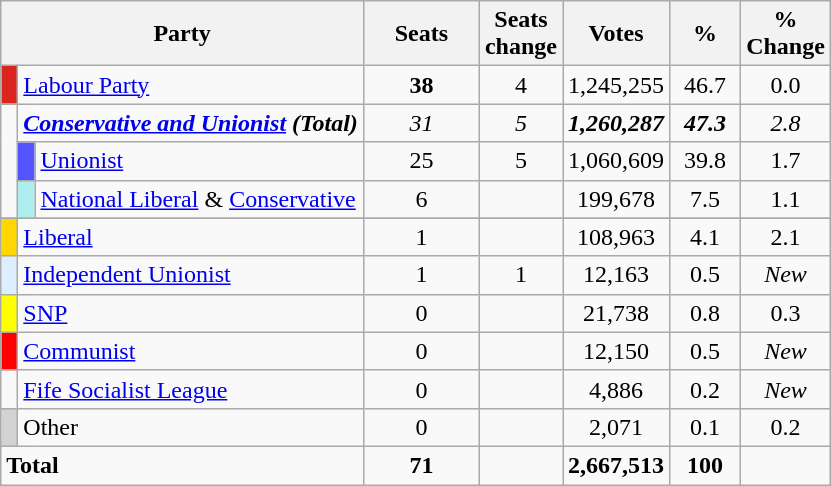<table class="wikitable sortable">
<tr>
<th style="width:200px" colspan=3>Party</th>
<th style="width:70px;">Seats</th>
<th style="width:40px;">Seats change</th>
<th style="width:40px;">Votes</th>
<th style="width:40px;">%</th>
<th style="width:40px;">% Change</th>
</tr>
<tr>
<td style="background-color:#DC241f"> </td>
<td colspan=2><a href='#'>Labour Party</a></td>
<td align=center><strong>38</strong></td>
<td align=center> 4</td>
<td align=center>1,245,255</td>
<td align=center>46.7</td>
<td align=center> 0.0</td>
</tr>
<tr>
<td rowspan= 3> </td>
<td colspan=2><strong><em><a href='#'>Conservative and Unionist</a> (Total)</em></strong></td>
<td align=center><em>31</em></td>
<td align=center><em>5</em></td>
<td align=center><strong><em>1,260,287</em></strong></td>
<td align=center><strong><em>47.3</em></strong></td>
<td align=center><em>2.8</em></td>
</tr>
<tr>
<td style="background-color:#5555FF"> </td>
<td><a href='#'>Unionist</a></td>
<td align="center">25</td>
<td align="center"> 5</td>
<td align="center">1,060,609</td>
<td align="center">39.8</td>
<td align="center"> 1.7</td>
</tr>
<tr>
<td style="background-color:#AFEEEE"> </td>
<td><a href='#'>National Liberal</a> & <a href='#'>Conservative</a></td>
<td align="center">6</td>
<td align="center"></td>
<td align="center">199,678</td>
<td align="center">7.5</td>
<td align="center"> 1.1</td>
</tr>
<tr>
</tr>
<tr>
<td style="background-color:#FFD700"> </td>
<td colspan=2><a href='#'>Liberal</a></td>
<td align=center>1</td>
<td align=center></td>
<td align=center>108,963</td>
<td align=center>4.1</td>
<td align=center> 2.1</td>
</tr>
<tr>
<td style="background-color:#DDEEFF"> </td>
<td colspan=2><a href='#'>Independent Unionist</a></td>
<td align=center>1</td>
<td align=center> 1</td>
<td align=center>12,163</td>
<td align=center>0.5</td>
<td align=center><em>New</em></td>
</tr>
<tr>
<td style="background-color:#FFFF00"> </td>
<td colspan=2><a href='#'>SNP</a></td>
<td align=center>0</td>
<td align=center></td>
<td align=center>21,738</td>
<td align=center>0.8</td>
<td align=center> 0.3</td>
</tr>
<tr>
<td style="background-color:#FF0000"> </td>
<td colspan=2><a href='#'>Communist</a></td>
<td align=center>0</td>
<td align=center></td>
<td align=center>12,150</td>
<td align=center>0.5</td>
<td align=center><em>New</em></td>
</tr>
<tr>
<td style="background-color:#F9F9F9"> </td>
<td colspan=2><a href='#'>Fife Socialist League</a></td>
<td align=center>0</td>
<td align=center></td>
<td align=center>4,886</td>
<td align=center>0.2</td>
<td align=center><em>New</em></td>
</tr>
<tr>
<td style="background-color:#D3D3D3"> </td>
<td colspan=2>Other</td>
<td align=center>0</td>
<td align=center></td>
<td align=center>2,071</td>
<td align=center>0.1</td>
<td align=center> 0.2</td>
</tr>
<tr>
<td colspan=3><strong>Total</strong></td>
<td align=center><strong>71</strong></td>
<td align=center></td>
<td align=center><strong>2,667,513</strong></td>
<td align=center><strong>100</strong></td>
<td align=center></td>
</tr>
</table>
